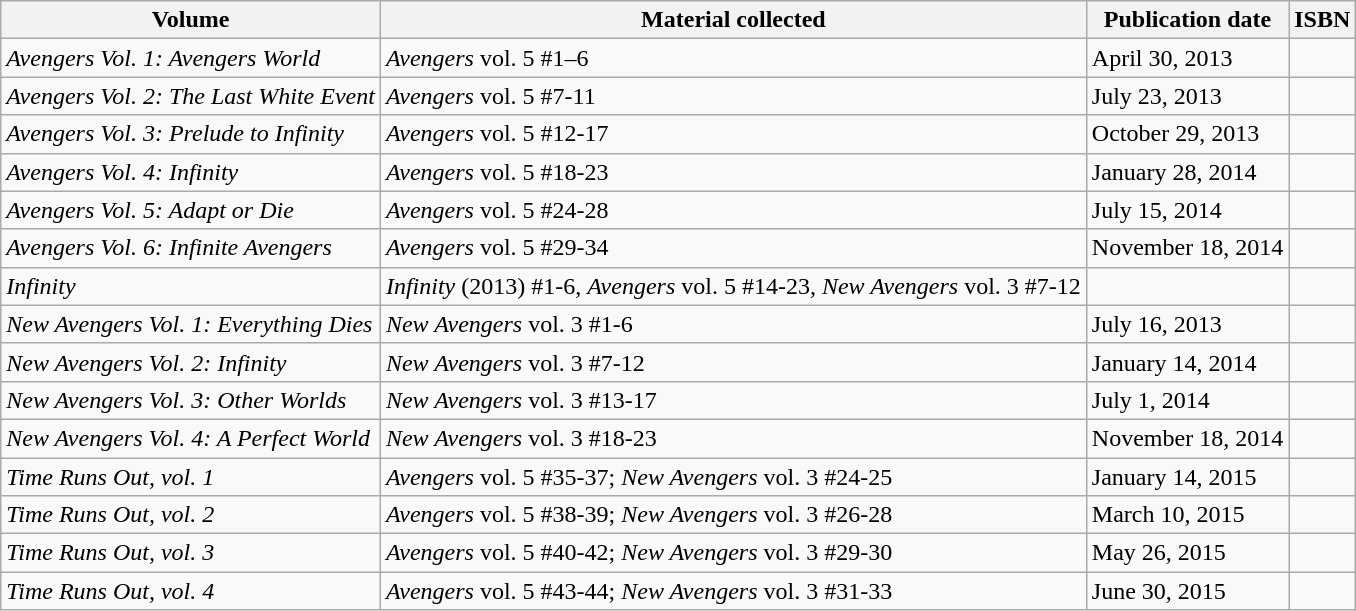<table class="wikitable">
<tr>
<th>Volume</th>
<th>Material collected</th>
<th>Publication date</th>
<th>ISBN</th>
</tr>
<tr>
<td><em>Avengers Vol. 1: Avengers World</em></td>
<td><em>Avengers</em> vol. 5 #1–6</td>
<td>April 30, 2013</td>
<td style="white-space:nowrap"></td>
</tr>
<tr>
<td><em>Avengers Vol. 2: The Last White Event</em></td>
<td><em>Avengers</em> vol. 5 #7-11</td>
<td>July 23, 2013</td>
<td style="white-space:nowrap"></td>
</tr>
<tr>
<td><em>Avengers Vol. 3: Prelude to Infinity</em></td>
<td><em>Avengers</em> vol. 5 #12-17</td>
<td>October 29, 2013</td>
<td style="white-space:nowrap"></td>
</tr>
<tr>
<td><em>Avengers Vol. 4: Infinity</em></td>
<td><em>Avengers</em> vol. 5 #18-23</td>
<td>January 28, 2014</td>
<td style="white-space:nowrap"></td>
</tr>
<tr>
<td><em>Avengers Vol. 5: Adapt or Die</em></td>
<td><em>Avengers</em> vol. 5 #24-28</td>
<td>July 15, 2014</td>
<td style="white-space:nowrap"></td>
</tr>
<tr>
<td><em>Avengers Vol. 6: Infinite Avengers</em></td>
<td><em>Avengers</em> vol. 5 #29-34</td>
<td>November 18, 2014</td>
<td style="white-space:nowrap"></td>
</tr>
<tr>
<td><em>Infinity</em></td>
<td><em>Infinity</em> (2013) #1-6, <em>Avengers</em> vol. 5 #14-23, <em>New Avengers</em> vol. 3 #7-12</td>
<td></td>
<td></td>
</tr>
<tr>
<td><em>New Avengers Vol. 1: Everything Dies</em></td>
<td><em>New Avengers</em> vol. 3 #1-6</td>
<td>July 16, 2013</td>
<td></td>
</tr>
<tr>
<td><em>New Avengers Vol. 2: Infinity</em></td>
<td><em>New Avengers</em> vol. 3 #7-12</td>
<td>January 14, 2014</td>
<td></td>
</tr>
<tr>
<td><em>New Avengers Vol. 3: Other Worlds</em></td>
<td><em>New Avengers</em> vol. 3 #13-17</td>
<td>July 1, 2014</td>
<td></td>
</tr>
<tr>
<td><em>New Avengers Vol. 4: A Perfect World</em></td>
<td><em>New Avengers</em> vol. 3 #18-23</td>
<td>November 18, 2014</td>
<td></td>
</tr>
<tr>
<td><em>Time Runs Out, vol. 1</em></td>
<td><em>Avengers</em> vol. 5 #35-37; <em>New Avengers</em> vol. 3 #24-25</td>
<td>January 14, 2015</td>
<td style="white-space:nowrap"></td>
</tr>
<tr>
<td><em>Time Runs Out, vol. 2</em></td>
<td><em>Avengers</em> vol. 5 #38-39; <em>New Avengers</em> vol. 3 #26-28</td>
<td>March 10, 2015</td>
<td style="white-space:nowrap"></td>
</tr>
<tr>
<td><em>Time Runs Out, vol. 3</em></td>
<td><em>Avengers</em> vol. 5 #40-42; <em>New Avengers</em> vol. 3 #29-30</td>
<td>May 26, 2015</td>
<td style="white-space:nowrap"></td>
</tr>
<tr>
<td><em>Time Runs Out, vol. 4</em></td>
<td><em>Avengers</em> vol. 5 #43-44; <em>New Avengers</em> vol. 3 #31-33</td>
<td>June 30, 2015</td>
<td style="white-space:nowrap"></td>
</tr>
</table>
